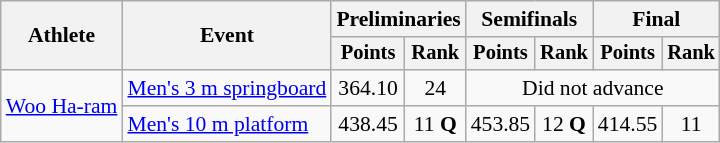<table class=wikitable style="font-size:90%">
<tr>
<th rowspan="2">Athlete</th>
<th rowspan="2">Event</th>
<th colspan="2">Preliminaries</th>
<th colspan="2">Semifinals</th>
<th colspan="2">Final</th>
</tr>
<tr style="font-size:95%">
<th>Points</th>
<th>Rank</th>
<th>Points</th>
<th>Rank</th>
<th>Points</th>
<th>Rank</th>
</tr>
<tr align=center>
<td align=left rowspan=2><a href='#'>Woo Ha-ram</a></td>
<td align=left><a href='#'>Men's 3 m springboard</a></td>
<td>364.10</td>
<td>24</td>
<td colspan=4>Did not advance</td>
</tr>
<tr align=center>
<td align=left><a href='#'>Men's 10 m platform</a></td>
<td>438.45</td>
<td>11 <strong>Q</strong></td>
<td>453.85</td>
<td>12 <strong>Q</strong></td>
<td>414.55</td>
<td>11</td>
</tr>
</table>
